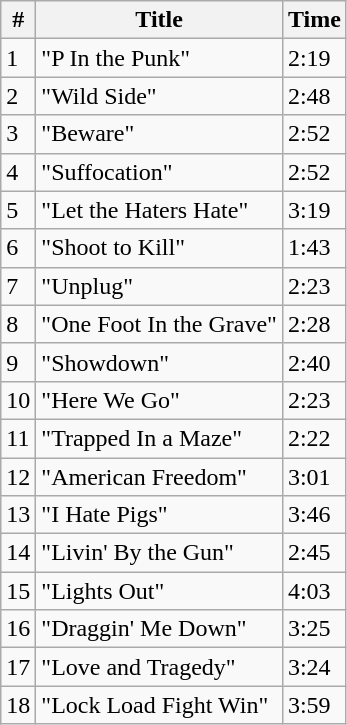<table class="wikitable">
<tr>
<th style="text-align:center;">#</th>
<th style="text-align:center;">Title</th>
<th style="text-align:center;">Time</th>
</tr>
<tr>
<td>1</td>
<td>"P In the Punk"</td>
<td>2:19</td>
</tr>
<tr>
<td>2</td>
<td>"Wild Side"</td>
<td>2:48</td>
</tr>
<tr>
<td>3</td>
<td>"Beware"</td>
<td>2:52</td>
</tr>
<tr>
<td>4</td>
<td>"Suffocation"</td>
<td>2:52</td>
</tr>
<tr>
<td>5</td>
<td>"Let the Haters Hate"</td>
<td>3:19</td>
</tr>
<tr>
<td>6</td>
<td>"Shoot to Kill"</td>
<td>1:43</td>
</tr>
<tr>
<td>7</td>
<td>"Unplug"</td>
<td>2:23</td>
</tr>
<tr>
<td>8</td>
<td>"One Foot In the Grave"</td>
<td>2:28</td>
</tr>
<tr>
<td>9</td>
<td>"Showdown"</td>
<td>2:40</td>
</tr>
<tr>
<td>10</td>
<td>"Here We Go"</td>
<td>2:23</td>
</tr>
<tr>
<td>11</td>
<td>"Trapped In a Maze"</td>
<td>2:22</td>
</tr>
<tr>
<td>12</td>
<td>"American Freedom"</td>
<td>3:01</td>
</tr>
<tr>
<td>13</td>
<td>"I Hate Pigs"</td>
<td>3:46</td>
</tr>
<tr>
<td>14</td>
<td>"Livin' By the Gun"</td>
<td>2:45</td>
</tr>
<tr>
<td>15</td>
<td>"Lights Out"</td>
<td>4:03</td>
</tr>
<tr>
<td>16</td>
<td>"Draggin' Me Down"</td>
<td>3:25</td>
</tr>
<tr>
<td>17</td>
<td>"Love and Tragedy"</td>
<td>3:24</td>
</tr>
<tr>
<td>18</td>
<td>"Lock Load Fight Win"</td>
<td>3:59</td>
</tr>
</table>
